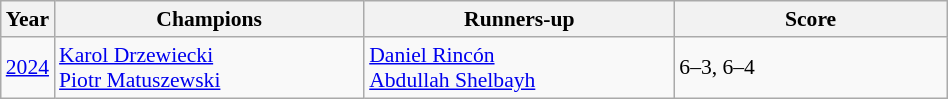<table class="wikitable" style="font-size:90%">
<tr>
<th>Year</th>
<th width="200">Champions</th>
<th width="200">Runners-up</th>
<th width="175">Score</th>
</tr>
<tr>
<td><a href='#'>2024</a></td>
<td> <a href='#'>Karol Drzewiecki</a><br> <a href='#'>Piotr Matuszewski</a></td>
<td> <a href='#'>Daniel Rincón</a><br> <a href='#'>Abdullah Shelbayh</a></td>
<td>6–3, 6–4</td>
</tr>
</table>
